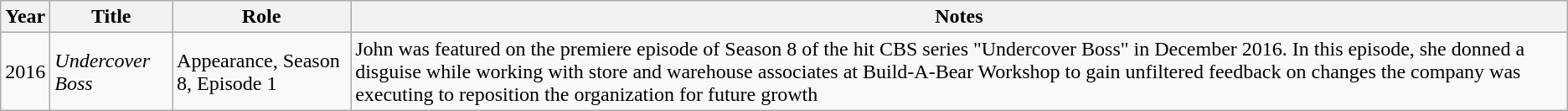<table class="wikitable">
<tr>
<th>Year</th>
<th>Title</th>
<th>Role</th>
<th>Notes</th>
</tr>
<tr>
<td>2016</td>
<td><em>Undercover Boss</em></td>
<td>Appearance, Season 8, Episode 1</td>
<td>John was featured on the premiere episode of Season 8 of the hit CBS series "Undercover Boss" in December 2016. In this episode, she donned a disguise while working with store and warehouse associates at Build-A-Bear Workshop to gain unfiltered feedback on changes the company was executing to reposition the organization for future growth</td>
</tr>
</table>
